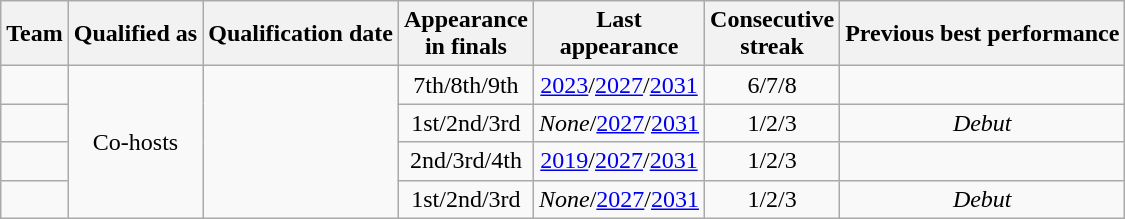<table class="wikitable sortable" style="text-align: center;">
<tr>
<th>Team</th>
<th>Qualified as</th>
<th>Qualification date</th>
<th data-sort-type="number">Appearance<br>in finals</th>
<th>Last<br>appearance</th>
<th>Consecutive<br>streak</th>
<th>Previous best performance</th>
</tr>
<tr>
<td align=left></td>
<td rowspan=4>Co-hosts</td>
<td rowspan=4></td>
<td>7th/8th/9th</td>
<td><a href='#'>2023</a>/<a href='#'>2027</a>/<a href='#'>2031</a></td>
<td>6/7/8</td>
<td></td>
</tr>
<tr>
<td align=left></td>
<td>1st/2nd/3rd</td>
<td><em>None</em>/<a href='#'>2027</a>/<a href='#'>2031</a></td>
<td>1/2/3</td>
<td><em>Debut</em></td>
</tr>
<tr>
<td align=left></td>
<td>2nd/3rd/4th</td>
<td><a href='#'>2019</a>/<a href='#'>2027</a>/<a href='#'>2031</a></td>
<td>1/2/3</td>
<td></td>
</tr>
<tr>
<td align=left></td>
<td>1st/2nd/3rd</td>
<td><em>None</em>/<a href='#'>2027</a>/<a href='#'>2031</a></td>
<td>1/2/3</td>
<td><em>Debut</em></td>
</tr>
</table>
